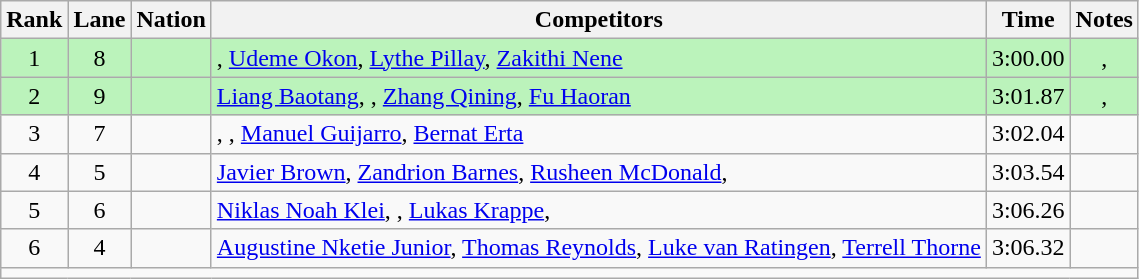<table class="wikitable sortable" style="text-align:center">
<tr>
<th>Rank</th>
<th>Lane</th>
<th>Nation</th>
<th>Competitors</th>
<th>Time</th>
<th>Notes</th>
</tr>
<tr bgcolor="#bbf3bb">
<td>1</td>
<td>8</td>
<td align="left"></td>
<td align="left">, <a href='#'>Udeme Okon</a>, <a href='#'>Lythe Pillay</a>, <a href='#'>Zakithi Nene</a></td>
<td>3:00.00</td>
<td>, </td>
</tr>
<tr bgcolor="#bbf3bb">
<td>2</td>
<td>9</td>
<td align="left"></td>
<td align="left"><a href='#'>Liang Baotang</a>, , <a href='#'>Zhang Qining</a>, <a href='#'>Fu Haoran</a></td>
<td>3:01.87</td>
<td>, <strong></strong></td>
</tr>
<tr>
<td>3</td>
<td>7</td>
<td align="left"></td>
<td align="left">, , <a href='#'>Manuel Guijarro</a>, <a href='#'>Bernat Erta</a></td>
<td>3:02.04</td>
<td></td>
</tr>
<tr>
<td>4</td>
<td>5</td>
<td align="left"></td>
<td align="left"><a href='#'>Javier Brown</a>, <a href='#'>Zandrion Barnes</a>, <a href='#'>Rusheen McDonald</a>, </td>
<td>3:03.54</td>
<td></td>
</tr>
<tr>
<td>5</td>
<td>6</td>
<td align="left"></td>
<td align="left"><a href='#'>Niklas Noah Klei</a>, , <a href='#'>Lukas Krappe</a>, </td>
<td>3:06.26</td>
<td></td>
</tr>
<tr>
<td>6</td>
<td>4</td>
<td align="left"></td>
<td align="left"><a href='#'>Augustine Nketie Junior</a>, <a href='#'>Thomas Reynolds</a>, <a href='#'>Luke van Ratingen</a>, <a href='#'>Terrell Thorne</a></td>
<td>3:06.32</td>
<td></td>
</tr>
<tr class="sortbottom">
<td colspan="6"></td>
</tr>
</table>
